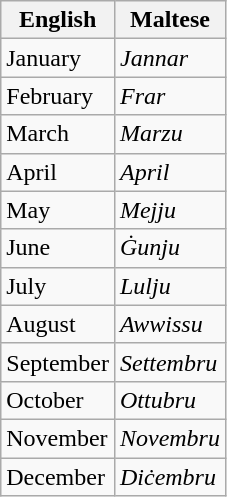<table class="wikitable">
<tr>
<th>English</th>
<th>Maltese</th>
</tr>
<tr>
<td>January</td>
<td><em>Jannar</em></td>
</tr>
<tr>
<td>February</td>
<td><em>Frar</em></td>
</tr>
<tr>
<td>March</td>
<td><em>Marzu</em></td>
</tr>
<tr>
<td>April</td>
<td><em>April</em></td>
</tr>
<tr>
<td>May</td>
<td><em>Mejju</em></td>
</tr>
<tr>
<td>June</td>
<td><em>Ġunju</em></td>
</tr>
<tr>
<td>July</td>
<td><em>Lulju</em></td>
</tr>
<tr>
<td>August</td>
<td><em>Awwissu</em></td>
</tr>
<tr>
<td>September</td>
<td><em>Settembru</em></td>
</tr>
<tr>
<td>October</td>
<td><em>Ottubru</em></td>
</tr>
<tr>
<td>November</td>
<td><em>Novembru</em></td>
</tr>
<tr>
<td>December</td>
<td><em>Diċembru</em></td>
</tr>
</table>
